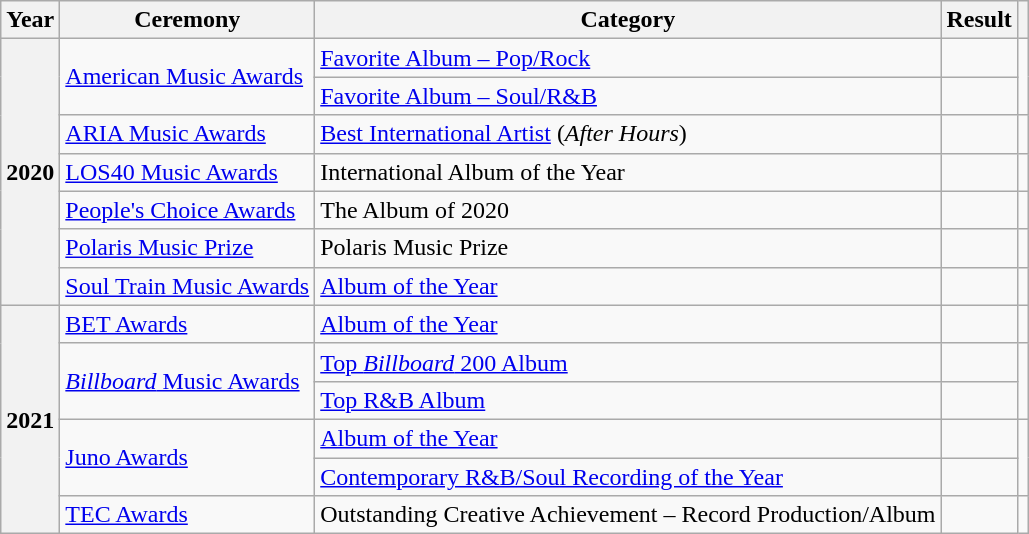<table class="wikitable sortable plainrowheaders" style="border:none; margin:0;">
<tr>
<th scope="col">Year</th>
<th scope="col">Ceremony</th>
<th scope="col">Category</th>
<th scope="col">Result</th>
<th scope="col" class="unsortable"></th>
</tr>
<tr>
<th scope="row" rowspan="7">2020</th>
<td rowspan="2"><a href='#'>American Music Awards</a></td>
<td><a href='#'>Favorite Album – Pop/Rock</a></td>
<td></td>
<td rowspan="2"></td>
</tr>
<tr>
<td><a href='#'>Favorite Album – Soul/R&B</a></td>
<td></td>
</tr>
<tr>
<td><a href='#'>ARIA Music Awards</a></td>
<td><a href='#'>Best International Artist</a> (<em>After Hours</em>)</td>
<td></td>
<td></td>
</tr>
<tr>
<td><a href='#'>LOS40 Music Awards</a></td>
<td>International Album of the Year</td>
<td></td>
<td></td>
</tr>
<tr>
<td><a href='#'>People's Choice Awards</a></td>
<td>The Album of 2020</td>
<td></td>
<td></td>
</tr>
<tr>
<td><a href='#'>Polaris Music Prize</a></td>
<td>Polaris Music Prize</td>
<td></td>
<td></td>
</tr>
<tr>
<td><a href='#'>Soul Train Music Awards</a></td>
<td><a href='#'>Album of the Year</a></td>
<td></td>
<td></td>
</tr>
<tr>
<th scope="row" rowspan="6">2021</th>
<td><a href='#'>BET Awards</a></td>
<td><a href='#'>Album of the Year</a></td>
<td></td>
<td></td>
</tr>
<tr>
<td rowspan="2"><a href='#'><em>Billboard</em> Music Awards</a></td>
<td><a href='#'>Top <em>Billboard</em> 200 Album</a></td>
<td></td>
<td rowspan="2"></td>
</tr>
<tr>
<td><a href='#'>Top R&B Album</a></td>
<td></td>
</tr>
<tr>
<td rowspan="2"><a href='#'>Juno Awards</a></td>
<td><a href='#'>Album of the Year</a></td>
<td></td>
<td rowspan="2"></td>
</tr>
<tr>
<td><a href='#'>Contemporary R&B/Soul Recording of the Year</a></td>
<td></td>
</tr>
<tr>
<td><a href='#'>TEC Awards</a></td>
<td>Outstanding Creative Achievement – Record Production/Album</td>
<td></td>
<td></td>
</tr>
</table>
